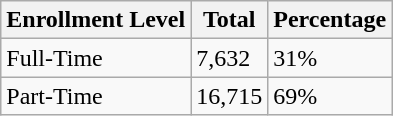<table class="wikitable">
<tr>
<th>Enrollment Level</th>
<th>Total</th>
<th>Percentage</th>
</tr>
<tr>
<td>Full-Time</td>
<td>7,632</td>
<td>31%</td>
</tr>
<tr>
<td>Part-Time</td>
<td>16,715</td>
<td>69%</td>
</tr>
</table>
